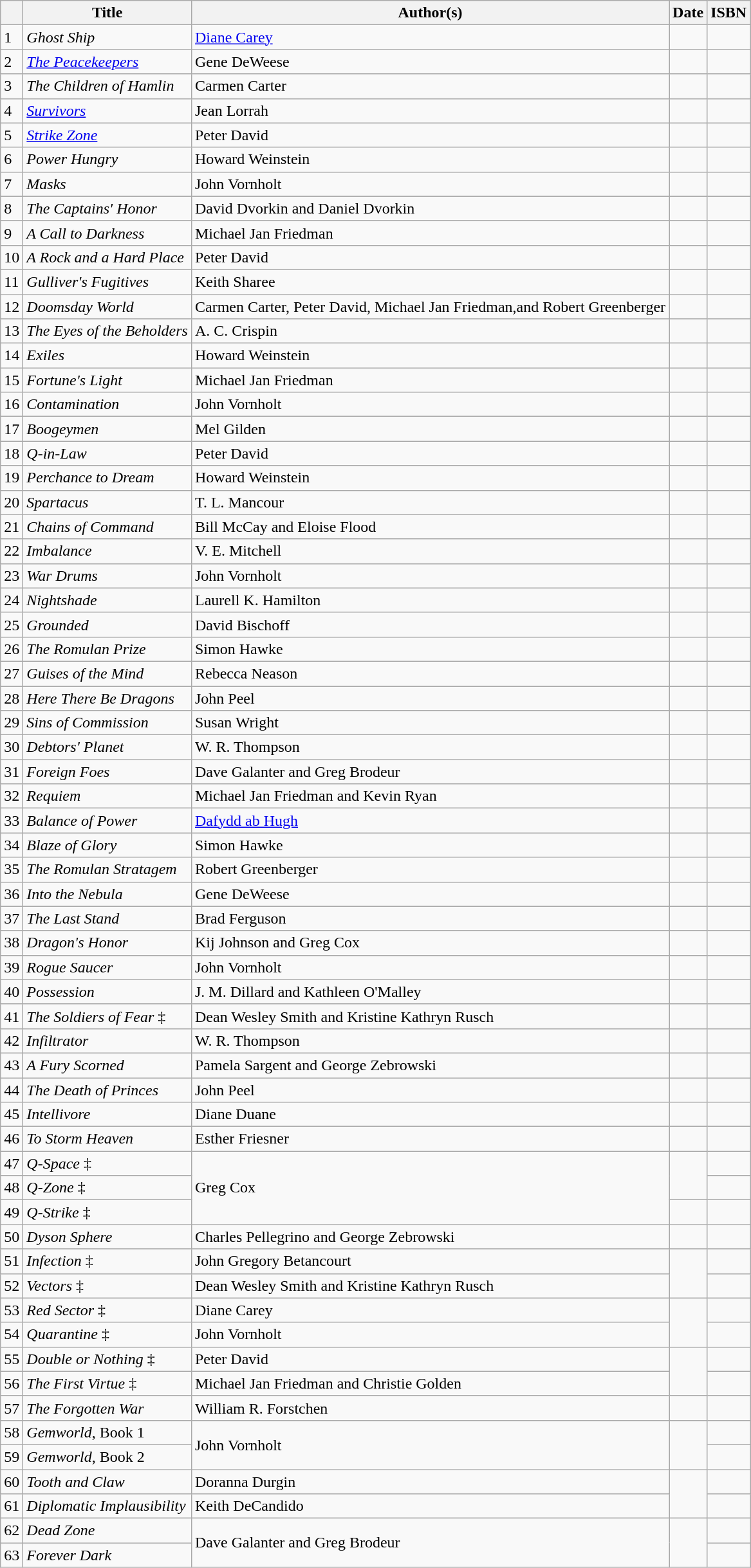<table class="wikitable">
<tr>
<th></th>
<th>Title</th>
<th>Author(s)</th>
<th>Date</th>
<th>ISBN</th>
</tr>
<tr>
<td>1</td>
<td><em>Ghost Ship</em></td>
<td><a href='#'>Diane Carey</a></td>
<td></td>
<td></td>
</tr>
<tr>
<td>2</td>
<td><em><a href='#'>The Peacekeepers</a></em></td>
<td>Gene DeWeese</td>
<td></td>
<td></td>
</tr>
<tr>
<td>3</td>
<td><em>The Children of Hamlin</em></td>
<td>Carmen Carter</td>
<td></td>
<td></td>
</tr>
<tr>
<td>4</td>
<td><em><a href='#'>Survivors</a></em></td>
<td>Jean Lorrah</td>
<td></td>
<td></td>
</tr>
<tr>
<td>5</td>
<td><em><a href='#'>Strike Zone</a></em></td>
<td>Peter David</td>
<td></td>
<td></td>
</tr>
<tr>
<td>6</td>
<td><em>Power Hungry</em></td>
<td>Howard Weinstein</td>
<td></td>
<td></td>
</tr>
<tr>
<td>7</td>
<td><em>Masks</em></td>
<td>John Vornholt</td>
<td></td>
<td></td>
</tr>
<tr>
<td>8</td>
<td><em>The Captains' Honor</em></td>
<td>David Dvorkin and Daniel Dvorkin</td>
<td></td>
<td></td>
</tr>
<tr>
<td>9</td>
<td><em>A Call to Darkness</em></td>
<td>Michael Jan Friedman</td>
<td></td>
<td></td>
</tr>
<tr>
<td>10</td>
<td><em>A Rock and a Hard Place</em></td>
<td>Peter David</td>
<td></td>
<td></td>
</tr>
<tr>
<td>11</td>
<td><em>Gulliver's Fugitives</em></td>
<td>Keith Sharee</td>
<td></td>
<td></td>
</tr>
<tr>
<td>12</td>
<td><em>Doomsday World</em></td>
<td>Carmen Carter, Peter David, Michael Jan Friedman,and Robert Greenberger</td>
<td></td>
<td></td>
</tr>
<tr>
<td>13</td>
<td><em>The Eyes of the Beholders</em></td>
<td>A. C. Crispin</td>
<td></td>
<td></td>
</tr>
<tr>
<td>14</td>
<td><em>Exiles</em></td>
<td>Howard Weinstein</td>
<td></td>
<td></td>
</tr>
<tr>
<td>15</td>
<td><em>Fortune's Light</em></td>
<td>Michael Jan Friedman</td>
<td></td>
<td></td>
</tr>
<tr>
<td>16</td>
<td><em>Contamination</em></td>
<td>John Vornholt</td>
<td></td>
<td></td>
</tr>
<tr>
<td>17</td>
<td><em>Boogeymen</em></td>
<td>Mel Gilden</td>
<td></td>
<td></td>
</tr>
<tr>
<td>18</td>
<td><em>Q-in-Law</em></td>
<td>Peter David</td>
<td></td>
<td></td>
</tr>
<tr>
<td>19</td>
<td><em>Perchance to Dream</em></td>
<td>Howard Weinstein</td>
<td></td>
<td></td>
</tr>
<tr>
<td>20</td>
<td><em>Spartacus</em></td>
<td>T. L. Mancour</td>
<td></td>
<td></td>
</tr>
<tr>
<td>21</td>
<td><em>Chains of Command</em></td>
<td>Bill McCay and Eloise Flood</td>
<td></td>
<td></td>
</tr>
<tr>
<td>22</td>
<td><em>Imbalance</em></td>
<td>V. E. Mitchell</td>
<td></td>
<td></td>
</tr>
<tr>
<td>23</td>
<td><em>War Drums</em></td>
<td>John Vornholt</td>
<td></td>
<td></td>
</tr>
<tr>
<td>24</td>
<td><em>Nightshade</em></td>
<td>Laurell K. Hamilton</td>
<td></td>
<td></td>
</tr>
<tr>
<td>25</td>
<td><em>Grounded</em></td>
<td>David Bischoff</td>
<td></td>
<td></td>
</tr>
<tr>
<td>26</td>
<td><em>The Romulan Prize</em></td>
<td>Simon Hawke</td>
<td></td>
<td></td>
</tr>
<tr>
<td>27</td>
<td><em>Guises of the Mind</em></td>
<td>Rebecca Neason</td>
<td></td>
<td></td>
</tr>
<tr>
<td>28</td>
<td><em>Here There Be Dragons</em></td>
<td>John Peel</td>
<td></td>
<td></td>
</tr>
<tr>
<td>29</td>
<td><em>Sins of Commission</em></td>
<td>Susan Wright</td>
<td></td>
<td></td>
</tr>
<tr>
<td>30</td>
<td><em>Debtors' Planet</em></td>
<td>W. R. Thompson</td>
<td></td>
<td></td>
</tr>
<tr>
<td>31</td>
<td><em>Foreign Foes</em></td>
<td>Dave Galanter and Greg Brodeur</td>
<td></td>
<td></td>
</tr>
<tr>
<td>32</td>
<td><em>Requiem</em></td>
<td>Michael Jan Friedman and Kevin Ryan</td>
<td></td>
<td></td>
</tr>
<tr>
<td>33</td>
<td><em>Balance of Power</em></td>
<td><a href='#'>Dafydd ab Hugh</a></td>
<td></td>
<td></td>
</tr>
<tr>
<td>34</td>
<td><em>Blaze of Glory</em></td>
<td>Simon Hawke</td>
<td></td>
<td></td>
</tr>
<tr>
<td>35</td>
<td><em>The Romulan Stratagem</em></td>
<td>Robert Greenberger</td>
<td></td>
<td></td>
</tr>
<tr>
<td>36</td>
<td><em>Into the Nebula</em></td>
<td>Gene DeWeese</td>
<td></td>
<td></td>
</tr>
<tr>
<td>37</td>
<td><em>The Last Stand</em></td>
<td>Brad Ferguson</td>
<td></td>
<td></td>
</tr>
<tr>
<td>38</td>
<td><em>Dragon's Honor</em></td>
<td>Kij Johnson and Greg Cox</td>
<td></td>
<td></td>
</tr>
<tr>
<td>39</td>
<td><em>Rogue Saucer</em></td>
<td>John Vornholt</td>
<td></td>
<td></td>
</tr>
<tr>
<td>40</td>
<td><em>Possession</em></td>
<td>J. M. Dillard and Kathleen O'Malley</td>
<td></td>
<td></td>
</tr>
<tr>
<td>41</td>
<td><em>The Soldiers of Fear</em> ‡</td>
<td>Dean Wesley Smith and Kristine Kathryn Rusch</td>
<td></td>
<td></td>
</tr>
<tr>
<td>42</td>
<td><em>Infiltrator</em></td>
<td>W. R. Thompson</td>
<td></td>
<td></td>
</tr>
<tr>
<td>43</td>
<td><em>A Fury Scorned</em></td>
<td>Pamela Sargent and George Zebrowski</td>
<td></td>
<td></td>
</tr>
<tr>
<td>44</td>
<td><em>The Death of Princes</em></td>
<td>John Peel</td>
<td></td>
<td></td>
</tr>
<tr>
<td>45</td>
<td><em>Intellivore</em></td>
<td>Diane Duane</td>
<td></td>
<td></td>
</tr>
<tr>
<td>46</td>
<td><em>To Storm Heaven</em></td>
<td>Esther Friesner</td>
<td></td>
<td></td>
</tr>
<tr>
<td>47</td>
<td><em>Q-Space</em> ‡</td>
<td rowspan="3">Greg Cox</td>
<td rowspan="2"></td>
<td></td>
</tr>
<tr>
<td>48</td>
<td><em>Q-Zone</em> ‡</td>
<td></td>
</tr>
<tr>
<td>49</td>
<td><em>Q-Strike</em> ‡</td>
<td></td>
<td></td>
</tr>
<tr>
<td>50</td>
<td><em>Dyson Sphere</em></td>
<td>Charles Pellegrino and George Zebrowski</td>
<td></td>
<td></td>
</tr>
<tr>
<td>51</td>
<td><em>Infection</em> ‡</td>
<td>John Gregory Betancourt</td>
<td rowspan="2"></td>
<td></td>
</tr>
<tr>
<td>52</td>
<td><em>Vectors</em> ‡</td>
<td>Dean Wesley Smith and Kristine Kathryn Rusch</td>
<td></td>
</tr>
<tr>
<td>53</td>
<td><em>Red Sector</em> ‡</td>
<td>Diane Carey</td>
<td rowspan="2"></td>
<td></td>
</tr>
<tr>
<td>54</td>
<td><em>Quarantine</em> ‡</td>
<td>John Vornholt</td>
<td></td>
</tr>
<tr>
<td>55</td>
<td><em>Double or Nothing</em> ‡</td>
<td>Peter David</td>
<td rowspan="2"></td>
<td></td>
</tr>
<tr>
<td>56</td>
<td><em>The First Virtue</em> ‡</td>
<td>Michael Jan Friedman and Christie Golden</td>
<td></td>
</tr>
<tr>
<td>57</td>
<td><em>The Forgotten War</em></td>
<td>William R. Forstchen</td>
<td></td>
<td></td>
</tr>
<tr>
<td>58</td>
<td><em>Gemworld</em>, Book 1</td>
<td rowspan="2">John Vornholt</td>
<td rowspan="2"></td>
<td></td>
</tr>
<tr>
<td>59</td>
<td><em>Gemworld</em>, Book 2</td>
<td></td>
</tr>
<tr>
<td>60</td>
<td><em>Tooth and Claw</em></td>
<td>Doranna Durgin</td>
<td rowspan="2"></td>
<td></td>
</tr>
<tr>
<td>61</td>
<td><em>Diplomatic Implausibility</em></td>
<td>Keith DeCandido</td>
<td></td>
</tr>
<tr>
<td>62</td>
<td><em>Dead Zone</em></td>
<td rowspan="2">Dave Galanter and Greg Brodeur</td>
<td rowspan="2"></td>
<td></td>
</tr>
<tr>
<td>63</td>
<td><em>Forever Dark</em></td>
<td></td>
</tr>
</table>
